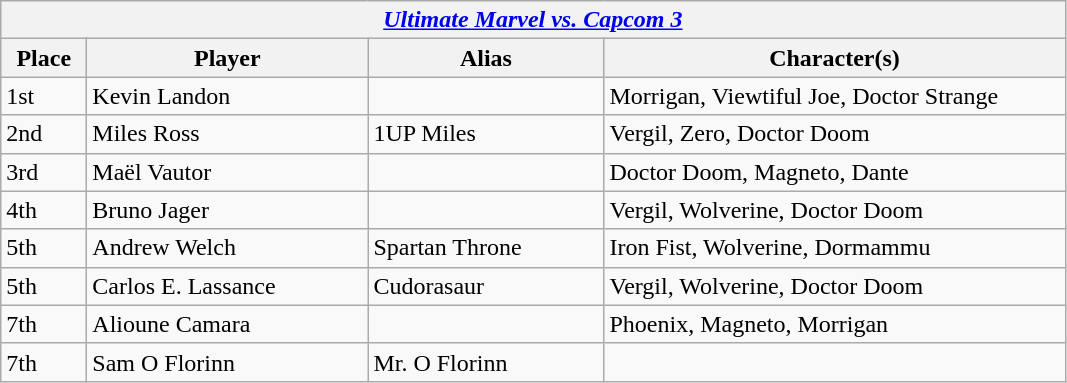<table class="wikitable">
<tr>
<th colspan="4"><strong><em><a href='#'>Ultimate Marvel vs. Capcom 3</a></em></strong> </th>
</tr>
<tr>
<th style="width:50px;">Place</th>
<th style="width:180px;">Player</th>
<th style="width:150px;">Alias</th>
<th style="width:300px;">Character(s)</th>
</tr>
<tr>
<td>1st</td>
<td> Kevin Landon</td>
<td></td>
<td>Morrigan, Viewtiful Joe, Doctor Strange</td>
</tr>
<tr>
<td>2nd</td>
<td> Miles Ross</td>
<td>1UP Miles</td>
<td>Vergil, Zero, Doctor Doom</td>
</tr>
<tr>
<td>3rd</td>
<td> Maël Vautor</td>
<td></td>
<td>Doctor Doom, Magneto, Dante</td>
</tr>
<tr>
<td>4th</td>
<td> Bruno Jager</td>
<td></td>
<td>Vergil, Wolverine, Doctor Doom</td>
</tr>
<tr>
<td>5th</td>
<td> Andrew Welch</td>
<td>Spartan Throne</td>
<td>Iron Fist, Wolverine, Dormammu</td>
</tr>
<tr>
<td>5th</td>
<td> Carlos E. Lassance</td>
<td>Cudorasaur</td>
<td>Vergil, Wolverine, Doctor Doom</td>
</tr>
<tr>
<td>7th</td>
<td> Alioune Camara</td>
<td></td>
<td>Phoenix, Magneto, Morrigan</td>
</tr>
<tr>
<td>7th</td>
<td> Sam O Florinn</td>
<td>Mr. O Florinn</td>
<td></td>
</tr>
</table>
